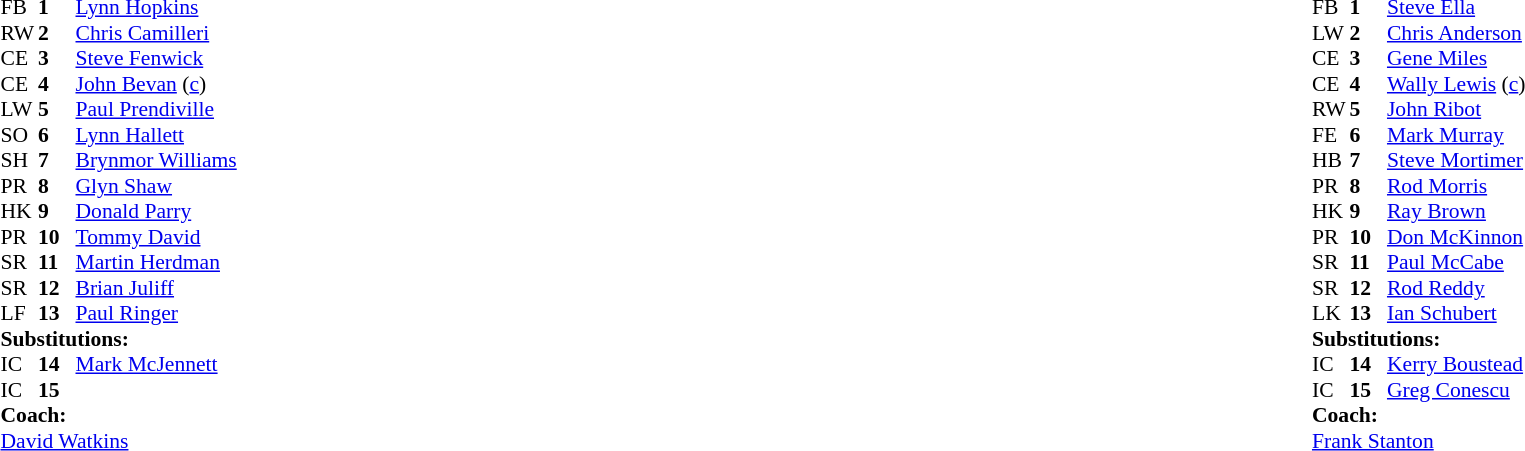<table width="100%">
<tr>
<td valign="top" width="50%"><br><table style="font-size: 90%" cellspacing="0" cellpadding="0">
<tr>
<th width="25"></th>
<th width="25"></th>
</tr>
<tr>
<td>FB</td>
<td><strong>1</strong></td>
<td><a href='#'>Lynn Hopkins</a></td>
</tr>
<tr>
<td>RW</td>
<td><strong>2</strong></td>
<td><a href='#'>Chris Camilleri</a></td>
</tr>
<tr>
<td>CE</td>
<td><strong>3</strong></td>
<td><a href='#'>Steve Fenwick</a></td>
</tr>
<tr>
<td>CE</td>
<td><strong>4</strong></td>
<td><a href='#'>John Bevan</a> (<a href='#'>c</a>)</td>
</tr>
<tr>
<td>LW</td>
<td><strong>5</strong></td>
<td><a href='#'>Paul Prendiville</a></td>
</tr>
<tr>
<td>SO</td>
<td><strong>6</strong></td>
<td><a href='#'>Lynn Hallett</a></td>
</tr>
<tr>
<td>SH</td>
<td><strong>7</strong></td>
<td><a href='#'>Brynmor Williams</a></td>
</tr>
<tr>
<td>PR</td>
<td><strong>8</strong></td>
<td><a href='#'>Glyn Shaw</a></td>
</tr>
<tr>
<td>HK</td>
<td><strong>9</strong></td>
<td><a href='#'>Donald Parry</a></td>
</tr>
<tr>
<td>PR</td>
<td><strong>10</strong></td>
<td><a href='#'>Tommy David</a></td>
</tr>
<tr>
<td>SR</td>
<td><strong>11</strong></td>
<td><a href='#'>Martin Herdman</a></td>
</tr>
<tr>
<td>SR</td>
<td><strong>12</strong></td>
<td><a href='#'>Brian Juliff</a></td>
</tr>
<tr>
<td>LF</td>
<td><strong>13</strong></td>
<td><a href='#'>Paul Ringer</a></td>
</tr>
<tr>
<td colspan=3><strong>Substitutions:</strong></td>
</tr>
<tr>
<td>IC</td>
<td><strong>14</strong></td>
<td><a href='#'>Mark McJennett</a></td>
</tr>
<tr>
<td>IC</td>
<td><strong>15</strong></td>
<td></td>
</tr>
<tr>
<td colspan=3><strong>Coach:</strong></td>
</tr>
<tr>
<td colspan="4"> <a href='#'>David Watkins</a></td>
</tr>
</table>
</td>
<td style="vertical-align:top"></td>
<td valign="top" width="50%"><br><table style="font-size: 90%" cellspacing="0" cellpadding="0" align="center">
<tr>
<th width="25"></th>
<th width="25"></th>
</tr>
<tr>
<td>FB</td>
<td><strong>1</strong></td>
<td><a href='#'>Steve Ella</a></td>
</tr>
<tr>
<td>LW</td>
<td><strong>2</strong></td>
<td><a href='#'>Chris Anderson</a></td>
</tr>
<tr>
<td>CE</td>
<td><strong>3</strong></td>
<td><a href='#'>Gene Miles</a></td>
</tr>
<tr>
<td>CE</td>
<td><strong>4</strong></td>
<td><a href='#'>Wally Lewis</a> (<a href='#'>c</a>)</td>
</tr>
<tr>
<td>RW</td>
<td><strong>5</strong></td>
<td><a href='#'>John Ribot</a></td>
</tr>
<tr>
<td>FE</td>
<td><strong>6</strong></td>
<td><a href='#'>Mark Murray</a></td>
</tr>
<tr>
<td>HB</td>
<td><strong>7</strong></td>
<td><a href='#'>Steve Mortimer</a></td>
</tr>
<tr>
<td>PR</td>
<td><strong>8</strong></td>
<td><a href='#'>Rod Morris</a></td>
</tr>
<tr>
<td>HK</td>
<td><strong>9</strong></td>
<td><a href='#'>Ray Brown</a></td>
</tr>
<tr>
<td>PR</td>
<td><strong>10</strong></td>
<td><a href='#'>Don McKinnon</a></td>
</tr>
<tr>
<td>SR</td>
<td><strong>11</strong></td>
<td><a href='#'>Paul McCabe</a></td>
</tr>
<tr>
<td>SR</td>
<td><strong>12</strong></td>
<td><a href='#'>Rod Reddy</a></td>
</tr>
<tr>
<td>LK</td>
<td><strong>13</strong></td>
<td><a href='#'>Ian Schubert</a></td>
</tr>
<tr>
<td colspan=3><strong>Substitutions:</strong></td>
</tr>
<tr>
<td>IC</td>
<td><strong>14</strong></td>
<td><a href='#'>Kerry Boustead</a></td>
</tr>
<tr>
<td>IC</td>
<td><strong>15</strong></td>
<td><a href='#'>Greg Conescu</a></td>
</tr>
<tr>
<td colspan=3><strong>Coach:</strong></td>
</tr>
<tr>
<td colspan="4"> <a href='#'>Frank Stanton</a></td>
</tr>
</table>
</td>
</tr>
</table>
